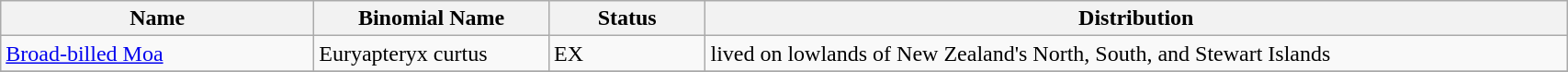<table class="wikitable" style="width:90%">
<tr>
<th style="width:20%">Name</th>
<th style="width:15%">Binomial Name</th>
<th style="width:10%">Status</th>
<th>Distribution</th>
</tr>
<tr>
<td><a href='#'>Broad-billed Moa</a></td>
<td>Euryapteryx curtus</td>
<td>EX</td>
<td>lived on lowlands of New Zealand's North, South, and Stewart Islands</td>
</tr>
<tr>
</tr>
</table>
